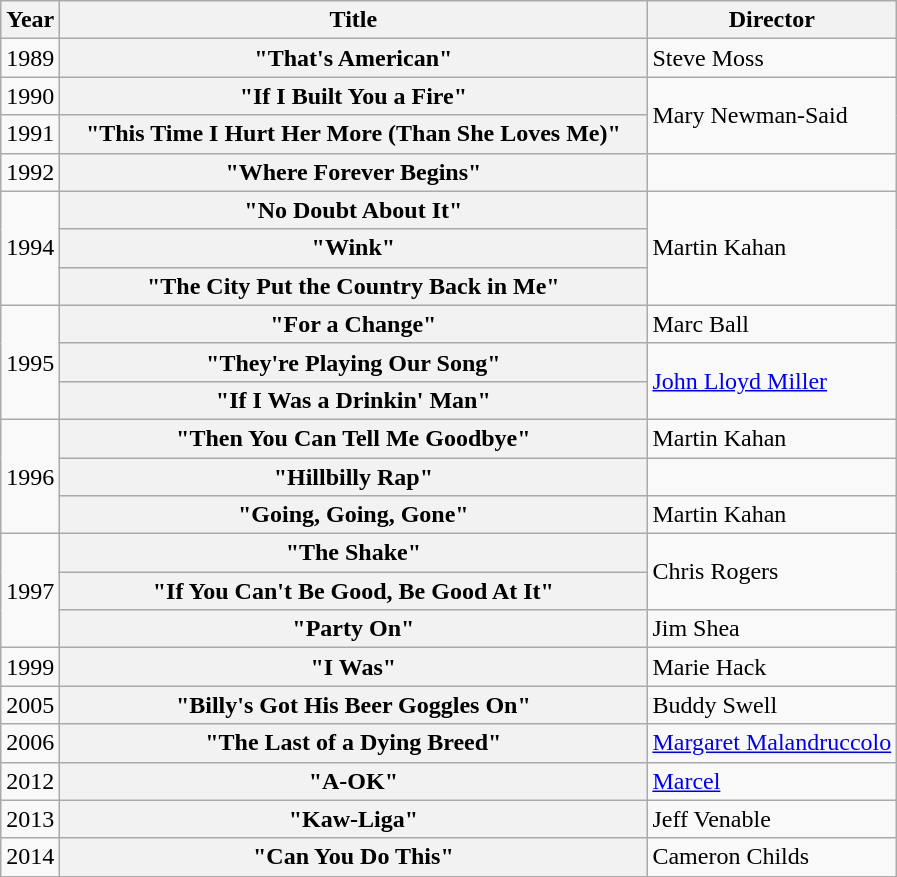<table class="wikitable plainrowheaders">
<tr>
<th>Year</th>
<th style="width:24em;">Title</th>
<th>Director</th>
</tr>
<tr>
<td>1989</td>
<th scope="row">"That's American"</th>
<td>Steve Moss</td>
</tr>
<tr>
<td>1990</td>
<th scope="row">"If I Built You a Fire"</th>
<td rowspan="2">Mary Newman-Said</td>
</tr>
<tr>
<td>1991</td>
<th scope="row">"This Time I Hurt Her More (Than She Loves Me)"</th>
</tr>
<tr>
<td>1992</td>
<th scope="row">"Where Forever Begins"</th>
<td></td>
</tr>
<tr>
<td rowspan="3">1994</td>
<th scope="row">"No Doubt About It"</th>
<td rowspan="3">Martin Kahan</td>
</tr>
<tr>
<th scope="row">"Wink"</th>
</tr>
<tr>
<th scope="row">"The City Put the Country Back in Me"</th>
</tr>
<tr>
<td rowspan="3">1995</td>
<th scope="row">"For a Change"</th>
<td>Marc Ball</td>
</tr>
<tr>
<th scope="row">"They're Playing Our Song"</th>
<td rowspan="2"><a href='#'>John Lloyd Miller</a></td>
</tr>
<tr>
<th scope="row">"If I Was a Drinkin' Man"</th>
</tr>
<tr>
<td rowspan="3">1996</td>
<th scope="row">"Then You Can Tell Me Goodbye"</th>
<td>Martin Kahan</td>
</tr>
<tr>
<th scope="row">"Hillbilly Rap"</th>
<td></td>
</tr>
<tr>
<th scope="row">"Going, Going, Gone"</th>
<td>Martin Kahan</td>
</tr>
<tr>
<td rowspan="3">1997</td>
<th scope="row">"The Shake"</th>
<td rowspan="2">Chris Rogers</td>
</tr>
<tr>
<th scope="row">"If You Can't Be Good, Be Good At It"</th>
</tr>
<tr>
<th scope="row">"Party On"</th>
<td>Jim Shea</td>
</tr>
<tr>
<td>1999</td>
<th scope="row">"I Was"</th>
<td>Marie Hack</td>
</tr>
<tr>
<td>2005</td>
<th scope="row">"Billy's Got His Beer Goggles On"</th>
<td>Buddy Swell</td>
</tr>
<tr>
<td>2006</td>
<th scope="row">"The Last of a Dying Breed"</th>
<td><a href='#'>Margaret Malandruccolo</a></td>
</tr>
<tr>
<td>2012</td>
<th scope="row">"A-OK"</th>
<td><a href='#'>Marcel</a></td>
</tr>
<tr>
<td>2013</td>
<th scope="row">"Kaw-Liga"</th>
<td>Jeff Venable</td>
</tr>
<tr>
<td>2014</td>
<th scope="row">"Can You Do This"</th>
<td>Cameron Childs</td>
</tr>
</table>
